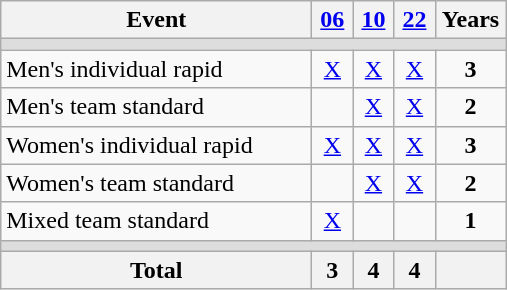<table class="wikitable" style="text-align:center">
<tr>
<th width="200">Event</th>
<th width=20><a href='#'>06</a></th>
<th width=20><a href='#'>10</a></th>
<th width=20><a href='#'>22</a></th>
<th width=40>Years</th>
</tr>
<tr style="background:#DDDDDD;">
<td colspan=5></td>
</tr>
<tr>
<td align=left>Men's individual rapid</td>
<td><a href='#'>X</a></td>
<td><a href='#'>X</a></td>
<td><a href='#'>X</a></td>
<td><strong>3</strong></td>
</tr>
<tr>
<td align=left>Men's team standard</td>
<td></td>
<td><a href='#'>X</a></td>
<td><a href='#'>X</a></td>
<td><strong>2</strong></td>
</tr>
<tr>
<td align=left>Women's individual rapid</td>
<td><a href='#'>X</a></td>
<td><a href='#'>X</a></td>
<td><a href='#'>X</a></td>
<td><strong>3</strong></td>
</tr>
<tr>
<td align=left>Women's team standard</td>
<td></td>
<td><a href='#'>X</a></td>
<td><a href='#'>X</a></td>
<td><strong>2</strong></td>
</tr>
<tr>
<td align=left>Mixed team standard</td>
<td><a href='#'>X</a></td>
<td></td>
<td></td>
<td><strong>1</strong></td>
</tr>
<tr style="background:#DDDDDD;">
<td colspan=5></td>
</tr>
<tr>
<th>Total</th>
<th>3</th>
<th>4</th>
<th>4</th>
<th></th>
</tr>
</table>
